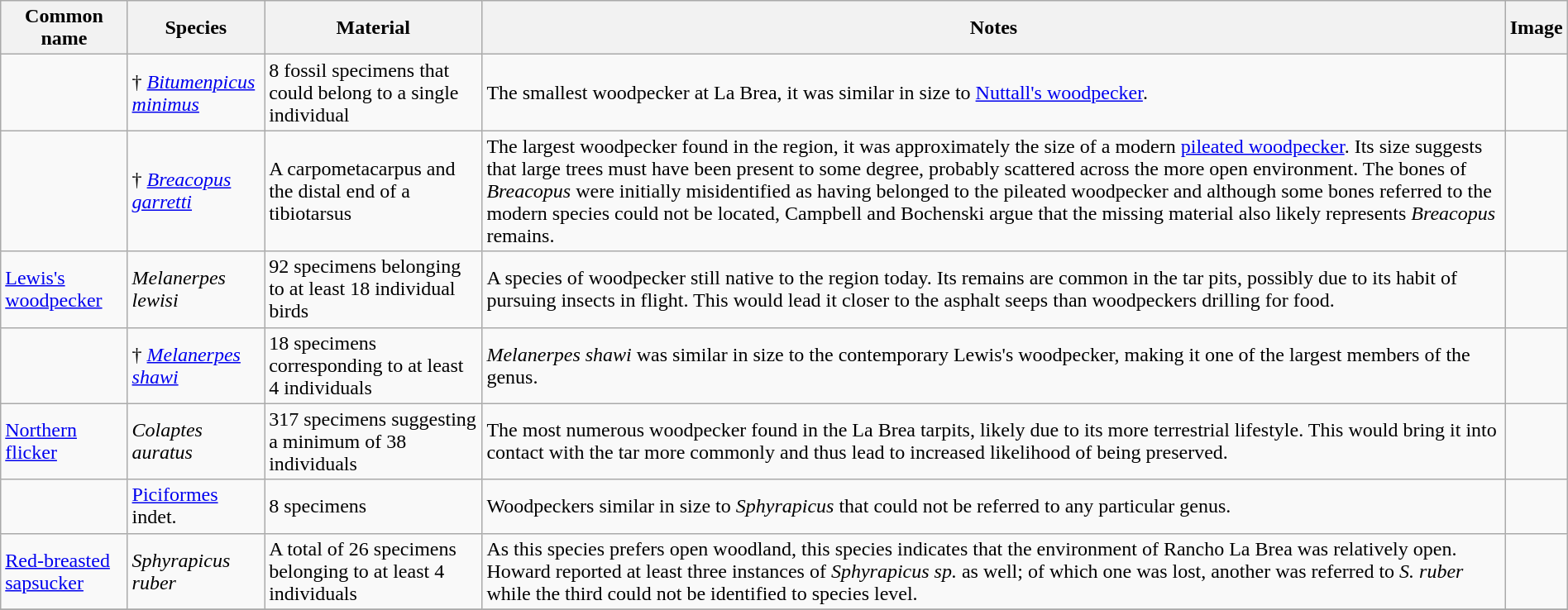<table class="wikitable" align="center" width="100%">
<tr>
<th>Common name</th>
<th>Species</th>
<th>Material</th>
<th>Notes</th>
<th>Image</th>
</tr>
<tr>
<td></td>
<td>† <em><a href='#'>Bitumenpicus minimus</a></em></td>
<td>8 fossil specimens that could belong to a single individual</td>
<td>The smallest woodpecker at La Brea, it was similar in size to <a href='#'>Nuttall's woodpecker</a>.</td>
<td></td>
</tr>
<tr>
<td></td>
<td>† <em><a href='#'>Breacopus garretti</a></em></td>
<td>A carpometacarpus and the distal end of a tibiotarsus</td>
<td>The largest woodpecker found in the region, it was approximately the size of a modern <a href='#'>pileated woodpecker</a>. Its size suggests that large trees must have been present to some degree, probably scattered across the more open environment. The bones of <em>Breacopus</em> were initially misidentified as having belonged to the pileated woodpecker and although some bones referred to the modern species could not be located, Campbell and Bochenski argue that the missing material also likely represents <em>Breacopus</em> remains.</td>
<td></td>
</tr>
<tr>
<td><a href='#'>Lewis's woodpecker</a></td>
<td><em>Melanerpes lewisi</em></td>
<td>92 specimens belonging to at least 18 individual birds</td>
<td>A species of woodpecker still native to the region today. Its remains are common in the tar pits, possibly due to its habit of pursuing insects in flight. This would lead it closer to the asphalt seeps than woodpeckers drilling for food.</td>
<td></td>
</tr>
<tr>
<td></td>
<td>† <em><a href='#'>Melanerpes shawi</a></em></td>
<td>18 specimens corresponding to at least 4 individuals</td>
<td><em>Melanerpes shawi</em> was similar in size to the contemporary Lewis's woodpecker, making it one of the largest members of the genus.</td>
<td></td>
</tr>
<tr>
<td><a href='#'>Northern flicker</a></td>
<td><em>Colaptes auratus</em></td>
<td>317 specimens suggesting a minimum of 38 individuals</td>
<td>The most numerous woodpecker found in the La Brea tarpits, likely due to its more terrestrial lifestyle. This would bring it into contact with the tar more commonly and thus lead to increased likelihood of being preserved.</td>
<td></td>
</tr>
<tr>
<td></td>
<td><a href='#'>Piciformes</a> indet.</td>
<td>8 specimens</td>
<td>Woodpeckers similar in size to <em>Sphyrapicus</em> that could not be referred to any particular genus.</td>
<td></td>
</tr>
<tr>
<td><a href='#'>Red-breasted sapsucker</a></td>
<td><em>Sphyrapicus ruber</em></td>
<td>A total of 26 specimens belonging to at least 4 individuals</td>
<td>As this species prefers open woodland, this species indicates that the environment of Rancho La Brea was relatively open. Howard reported at least three instances of <em>Sphyrapicus sp.</em> as well; of which one was lost, another was referred to <em>S. ruber</em> while the third could not be identified to species level.</td>
<td></td>
</tr>
<tr>
</tr>
</table>
